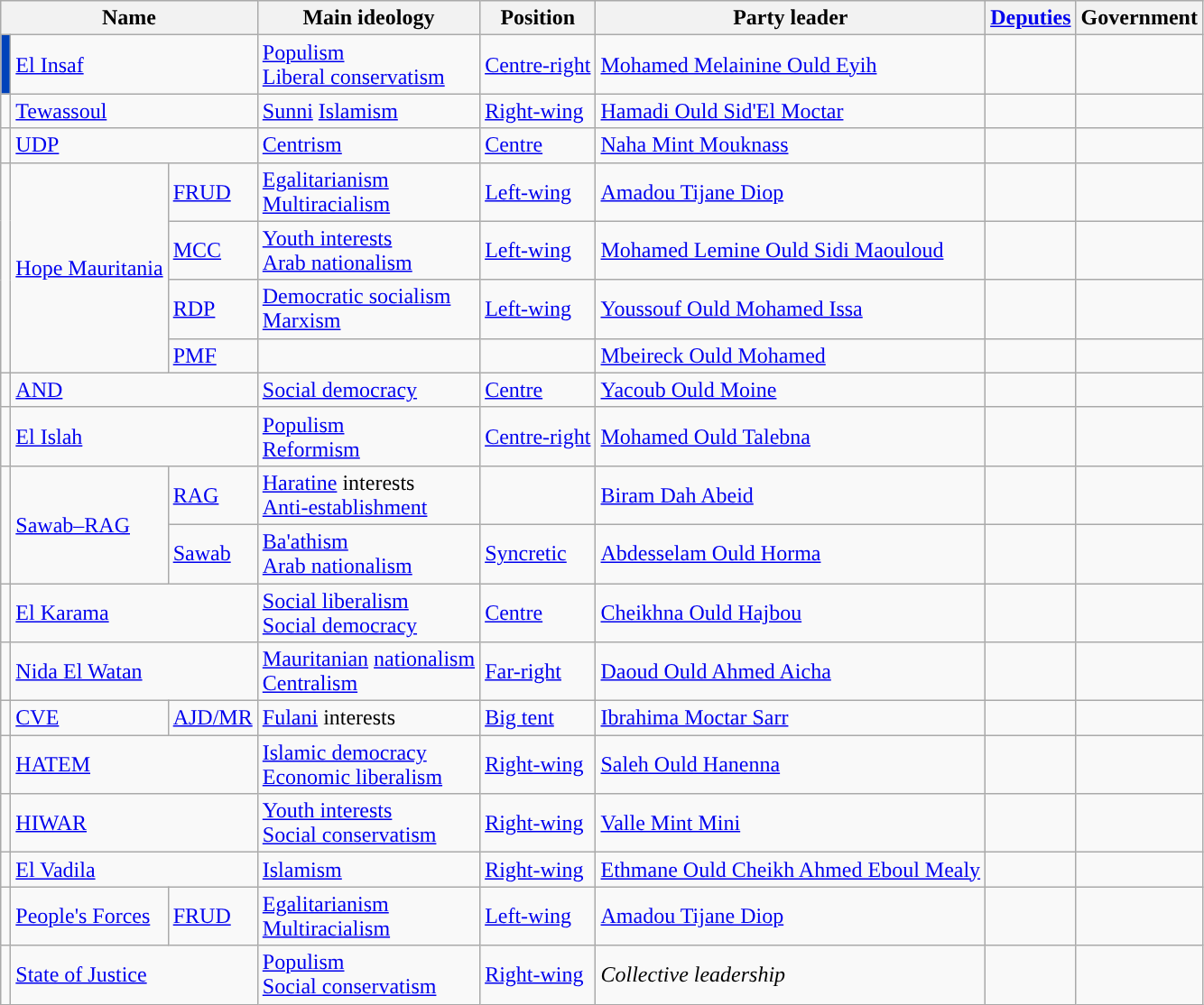<table class=wikitable>
<tr>
<th colspan=3>Name</th>
<th>Main ideology</th>
<th>Position</th>
<th>Party leader</th>
<th><a href='#'>Deputies</a></th>
<th>Government</th>
</tr>
<tr>
<td style="background:#0042BA;"></td>
<td colspan="2"><a href='#'>El Insaf</a></td>
<td><a href='#'>Populism</a><br><a href='#'>Liberal conservatism</a></td>
<td><a href='#'>Centre-right</a></td>
<td><a href='#'>Mohamed Melainine Ould Eyih</a></td>
<td></td>
<td></td>
</tr>
<tr>
<td style="background:"></td>
<td colspan="2"><a href='#'>Tewassoul</a></td>
<td><a href='#'>Sunni</a> <a href='#'>Islamism</a></td>
<td><a href='#'>Right-wing</a></td>
<td><a href='#'>Hamadi Ould Sid'El Moctar</a></td>
<td></td>
<td></td>
</tr>
<tr>
<td style="background:"></td>
<td colspan="2"><a href='#'>UDP</a></td>
<td><a href='#'>Centrism</a></td>
<td><a href='#'>Centre</a></td>
<td><a href='#'>Naha Mint Mouknass</a></td>
<td></td>
<td></td>
</tr>
<tr>
<td rowspan="4" style="background:"></td>
<td rowspan="4"><a href='#'>Hope Mauritania</a></td>
<td><a href='#'>FRUD</a></td>
<td><a href='#'>Egalitarianism</a><br><a href='#'>Multiracialism</a></td>
<td><a href='#'>Left-wing</a></td>
<td><a href='#'>Amadou Tijane Diop</a></td>
<td></td>
<td></td>
</tr>
<tr>
<td><a href='#'>MCC</a></td>
<td><a href='#'>Youth interests</a><br><a href='#'>Arab nationalism</a></td>
<td><a href='#'>Left-wing</a></td>
<td><a href='#'>Mohamed Lemine Ould Sidi Maouloud</a></td>
<td></td>
<td></td>
</tr>
<tr>
<td><a href='#'>RDP</a></td>
<td><a href='#'>Democratic socialism</a><br><a href='#'>Marxism</a></td>
<td><a href='#'>Left-wing</a></td>
<td><a href='#'>Youssouf Ould Mohamed Issa</a></td>
<td></td>
<td></td>
</tr>
<tr>
<td><a href='#'>PMF</a></td>
<td></td>
<td></td>
<td><a href='#'>Mbeireck Ould Mohamed</a></td>
<td></td>
<td></td>
</tr>
<tr>
<td style="background:"></td>
<td colspan="2"><a href='#'>AND</a></td>
<td><a href='#'>Social democracy</a></td>
<td><a href='#'>Centre</a></td>
<td><a href='#'>Yacoub Ould Moine</a></td>
<td></td>
<td></td>
</tr>
<tr>
<td style="background:"></td>
<td colspan="2"><a href='#'>El Islah</a></td>
<td><a href='#'>Populism</a><br><a href='#'>Reformism</a></td>
<td><a href='#'>Centre-right</a></td>
<td><a href='#'>Mohamed Ould Talebna</a></td>
<td></td>
<td></td>
</tr>
<tr>
<td rowspan="2" style="background:"></td>
<td rowspan="2"><a href='#'>Sawab–RAG</a></td>
<td><a href='#'>RAG</a></td>
<td><a href='#'>Haratine</a> interests<br><a href='#'>Anti-establishment</a></td>
<td></td>
<td><a href='#'>Biram Dah Abeid</a></td>
<td></td>
<td></td>
</tr>
<tr>
<td><a href='#'>Sawab</a></td>
<td><a href='#'>Ba'athism</a><br><a href='#'>Arab nationalism</a></td>
<td><a href='#'>Syncretic</a></td>
<td><a href='#'>Abdesselam Ould Horma</a></td>
<td></td>
<td></td>
</tr>
<tr>
<td style="background:"></td>
<td colspan="2"><a href='#'>El Karama</a></td>
<td><a href='#'>Social liberalism</a><br><a href='#'>Social democracy</a></td>
<td><a href='#'>Centre</a></td>
<td><a href='#'>Cheikhna Ould Hajbou</a></td>
<td></td>
<td></td>
</tr>
<tr>
<td style="background:"></td>
<td colspan="2"><a href='#'>Nida El Watan</a></td>
<td><a href='#'>Mauritanian</a> <a href='#'>nationalism</a><br><a href='#'>Centralism</a></td>
<td><a href='#'>Far-right</a></td>
<td><a href='#'>Daoud Ould Ahmed Aicha</a></td>
<td></td>
<td></td>
</tr>
<tr>
<td style="background:"></td>
<td><a href='#'>CVE</a></td>
<td><a href='#'>AJD/MR</a></td>
<td><a href='#'>Fulani</a> interests</td>
<td><a href='#'>Big tent</a></td>
<td><a href='#'>Ibrahima Moctar Sarr</a></td>
<td></td>
<td></td>
</tr>
<tr>
<td style="background:"></td>
<td colspan="2"><a href='#'>HATEM</a></td>
<td><a href='#'>Islamic democracy</a><br><a href='#'>Economic liberalism</a></td>
<td><a href='#'>Right-wing</a></td>
<td><a href='#'>Saleh Ould Hanenna</a></td>
<td></td>
<td></td>
</tr>
<tr>
<td style="background:"></td>
<td colspan="2"><a href='#'>HIWAR</a></td>
<td><a href='#'>Youth interests</a><br><a href='#'>Social conservatism</a></td>
<td><a href='#'>Right-wing</a></td>
<td><a href='#'>Valle Mint Mini</a></td>
<td></td>
<td></td>
</tr>
<tr>
<td style="background:"></td>
<td colspan="2"><a href='#'>El Vadila</a></td>
<td><a href='#'>Islamism</a></td>
<td><a href='#'>Right-wing</a></td>
<td><a href='#'>Ethmane Ould Cheikh Ahmed Eboul Mealy</a></td>
<td></td>
<td></td>
</tr>
<tr>
<td style="background:"></td>
<td><a href='#'>People's Forces</a></td>
<td><a href='#'>FRUD</a></td>
<td><a href='#'>Egalitarianism</a><br><a href='#'>Multiracialism</a></td>
<td><a href='#'>Left-wing</a></td>
<td><a href='#'>Amadou Tijane Diop</a></td>
<td></td>
<td></td>
</tr>
<tr>
<td style="background:"></td>
<td colspan="2"><a href='#'>State of Justice</a></td>
<td><a href='#'>Populism</a><br><a href='#'>Social conservatism</a></td>
<td><a href='#'>Right-wing</a></td>
<td><em>Collective leadership</em></td>
<td></td>
<td></td>
</tr>
</table>
